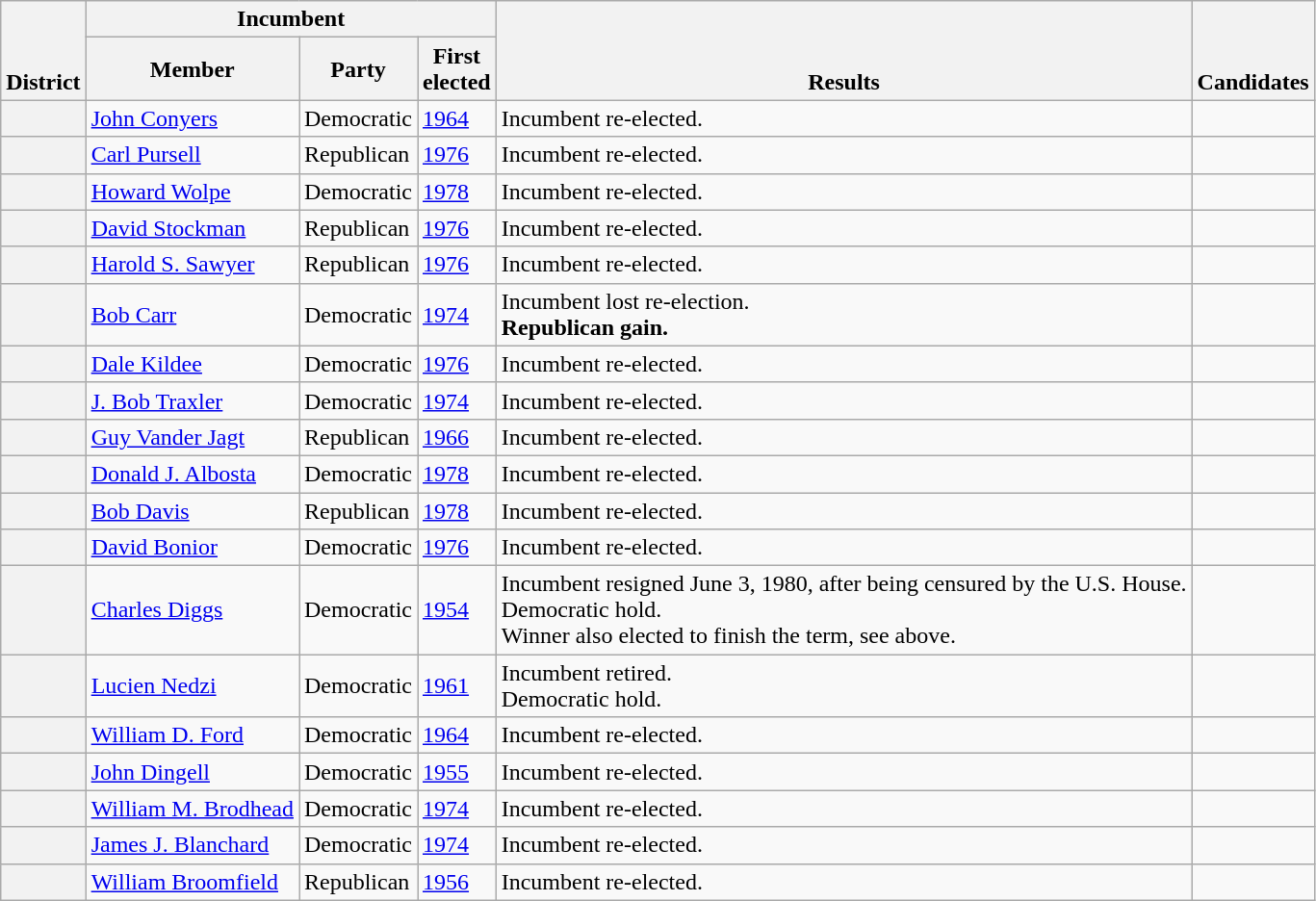<table class=wikitable>
<tr valign=bottom>
<th rowspan=2>District</th>
<th colspan=3>Incumbent</th>
<th rowspan=2>Results</th>
<th rowspan=2>Candidates</th>
</tr>
<tr>
<th>Member</th>
<th>Party</th>
<th>First<br>elected</th>
</tr>
<tr>
<th></th>
<td><a href='#'>John Conyers</a></td>
<td>Democratic</td>
<td><a href='#'>1964</a></td>
<td>Incumbent re-elected.</td>
<td nowrap></td>
</tr>
<tr>
<th></th>
<td><a href='#'>Carl Pursell</a></td>
<td>Republican</td>
<td><a href='#'>1976</a></td>
<td>Incumbent re-elected.</td>
<td nowrap></td>
</tr>
<tr>
<th></th>
<td><a href='#'>Howard Wolpe</a></td>
<td>Democratic</td>
<td><a href='#'>1978</a></td>
<td>Incumbent re-elected.</td>
<td nowrap></td>
</tr>
<tr>
<th></th>
<td><a href='#'>David Stockman</a></td>
<td>Republican</td>
<td><a href='#'>1976</a></td>
<td>Incumbent re-elected.</td>
<td nowrap></td>
</tr>
<tr>
<th></th>
<td><a href='#'>Harold S. Sawyer</a></td>
<td>Republican</td>
<td><a href='#'>1976</a></td>
<td>Incumbent re-elected.</td>
<td nowrap></td>
</tr>
<tr>
<th></th>
<td><a href='#'>Bob Carr</a></td>
<td>Democratic</td>
<td><a href='#'>1974</a></td>
<td>Incumbent lost re-election.<br><strong>Republican gain.</strong></td>
<td nowrap></td>
</tr>
<tr>
<th></th>
<td><a href='#'>Dale Kildee</a></td>
<td>Democratic</td>
<td><a href='#'>1976</a></td>
<td>Incumbent re-elected.</td>
<td nowrap></td>
</tr>
<tr>
<th></th>
<td><a href='#'>J. Bob Traxler</a></td>
<td>Democratic</td>
<td><a href='#'>1974</a></td>
<td>Incumbent re-elected.</td>
<td nowrap></td>
</tr>
<tr>
<th></th>
<td><a href='#'>Guy Vander Jagt</a></td>
<td>Republican</td>
<td><a href='#'>1966</a></td>
<td>Incumbent re-elected.</td>
<td nowrap></td>
</tr>
<tr>
<th></th>
<td><a href='#'>Donald J. Albosta</a></td>
<td>Democratic</td>
<td><a href='#'>1978</a></td>
<td>Incumbent re-elected.</td>
<td nowrap></td>
</tr>
<tr>
<th></th>
<td><a href='#'>Bob Davis</a></td>
<td>Republican</td>
<td><a href='#'>1978</a></td>
<td>Incumbent re-elected.</td>
<td nowrap></td>
</tr>
<tr>
<th></th>
<td><a href='#'>David Bonior</a></td>
<td>Democratic</td>
<td><a href='#'>1976</a></td>
<td>Incumbent re-elected.</td>
<td nowrap></td>
</tr>
<tr>
<th></th>
<td><a href='#'>Charles Diggs</a></td>
<td>Democratic</td>
<td><a href='#'>1954</a></td>
<td>Incumbent resigned June 3, 1980, after being censured by the U.S. House.<br>Democratic hold.<br>Winner also elected to finish the term, see above.</td>
<td nowrap></td>
</tr>
<tr>
<th></th>
<td><a href='#'>Lucien Nedzi</a></td>
<td>Democratic</td>
<td><a href='#'>1961 </a></td>
<td>Incumbent retired.<br>Democratic hold.</td>
<td nowrap></td>
</tr>
<tr>
<th></th>
<td><a href='#'>William D. Ford</a></td>
<td>Democratic</td>
<td><a href='#'>1964</a></td>
<td>Incumbent re-elected.</td>
<td nowrap></td>
</tr>
<tr>
<th></th>
<td><a href='#'>John Dingell</a></td>
<td>Democratic</td>
<td><a href='#'>1955 </a></td>
<td>Incumbent re-elected.</td>
<td nowrap></td>
</tr>
<tr>
<th></th>
<td><a href='#'>William M. Brodhead</a></td>
<td>Democratic</td>
<td><a href='#'>1974</a></td>
<td>Incumbent re-elected.</td>
<td nowrap></td>
</tr>
<tr>
<th></th>
<td><a href='#'>James J. Blanchard</a></td>
<td>Democratic</td>
<td><a href='#'>1974</a></td>
<td>Incumbent re-elected.</td>
<td nowrap></td>
</tr>
<tr>
<th></th>
<td><a href='#'>William Broomfield</a></td>
<td>Republican</td>
<td><a href='#'>1956</a></td>
<td>Incumbent re-elected.</td>
<td nowrap></td>
</tr>
</table>
